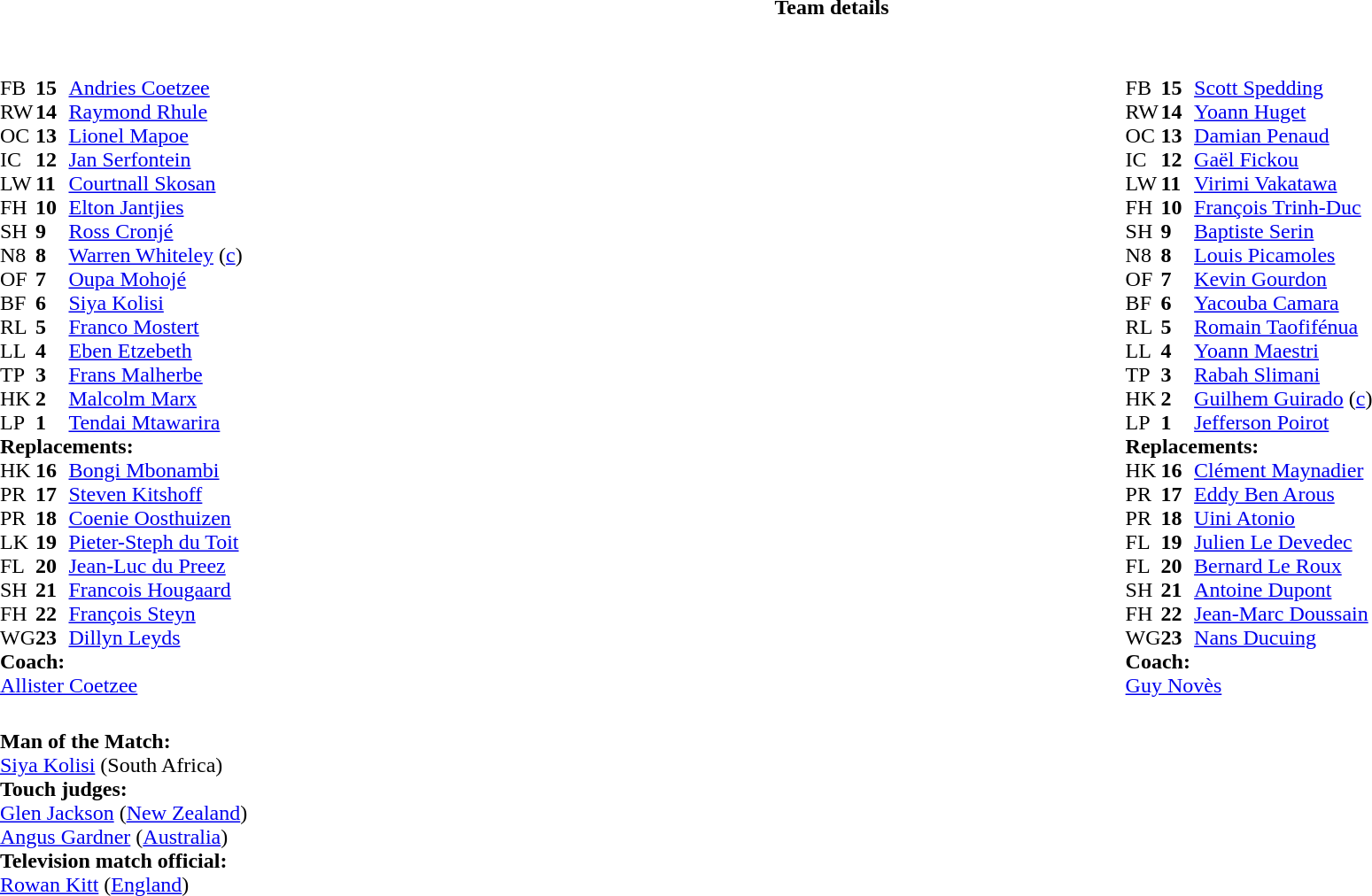<table border="0" width="100%" class="collapsible collapsed">
<tr>
<th>Team details</th>
</tr>
<tr>
<td><br><table style="width:100%;">
<tr>
<td style="vertical-align:top; width:50%"><br><table cellspacing="0" cellpadding="0">
<tr>
<th width="25"></th>
<th width="25"></th>
</tr>
<tr>
<td>FB</td>
<td><strong>15</strong></td>
<td><a href='#'>Andries Coetzee</a></td>
</tr>
<tr>
<td>RW</td>
<td><strong>14</strong></td>
<td><a href='#'>Raymond Rhule</a></td>
<td></td>
<td></td>
</tr>
<tr>
<td>OC</td>
<td><strong>13</strong></td>
<td><a href='#'>Lionel Mapoe</a></td>
<td></td>
<td></td>
</tr>
<tr>
<td>IC</td>
<td><strong>12</strong></td>
<td><a href='#'>Jan Serfontein</a></td>
</tr>
<tr>
<td>LW</td>
<td><strong>11</strong></td>
<td><a href='#'>Courtnall Skosan</a></td>
</tr>
<tr>
<td>FH</td>
<td><strong>10</strong></td>
<td><a href='#'>Elton Jantjies</a></td>
</tr>
<tr>
<td>SH</td>
<td><strong>9</strong></td>
<td><a href='#'>Ross Cronjé</a></td>
<td></td>
<td></td>
</tr>
<tr>
<td>N8</td>
<td><strong>8</strong></td>
<td><a href='#'>Warren Whiteley</a> (<a href='#'>c</a>)</td>
</tr>
<tr>
<td>OF</td>
<td><strong>7</strong></td>
<td><a href='#'>Oupa Mohojé</a></td>
<td></td>
<td></td>
</tr>
<tr>
<td>BF</td>
<td><strong>6</strong></td>
<td><a href='#'>Siya Kolisi</a></td>
</tr>
<tr>
<td>RL</td>
<td><strong>5</strong></td>
<td><a href='#'>Franco Mostert</a></td>
</tr>
<tr>
<td>LL</td>
<td><strong>4</strong></td>
<td><a href='#'>Eben Etzebeth</a></td>
<td></td>
<td></td>
</tr>
<tr>
<td>TP</td>
<td><strong>3</strong></td>
<td><a href='#'>Frans Malherbe</a></td>
<td></td>
<td></td>
</tr>
<tr>
<td>HK</td>
<td><strong>2</strong></td>
<td><a href='#'>Malcolm Marx</a></td>
<td></td>
<td></td>
</tr>
<tr>
<td>LP</td>
<td><strong>1</strong></td>
<td><a href='#'>Tendai Mtawarira</a></td>
<td></td>
<td></td>
</tr>
<tr>
<td colspan=3><strong>Replacements:</strong></td>
</tr>
<tr>
<td>HK</td>
<td><strong>16</strong></td>
<td><a href='#'>Bongi Mbonambi</a></td>
<td></td>
<td></td>
</tr>
<tr>
<td>PR</td>
<td><strong>17</strong></td>
<td><a href='#'>Steven Kitshoff</a></td>
<td></td>
<td></td>
</tr>
<tr>
<td>PR</td>
<td><strong>18</strong></td>
<td><a href='#'>Coenie Oosthuizen</a></td>
<td></td>
<td></td>
</tr>
<tr>
<td>LK</td>
<td><strong>19</strong></td>
<td><a href='#'>Pieter-Steph du Toit</a></td>
<td></td>
<td></td>
</tr>
<tr>
<td>FL</td>
<td><strong>20</strong></td>
<td><a href='#'>Jean-Luc du Preez</a></td>
<td></td>
<td></td>
</tr>
<tr>
<td>SH</td>
<td><strong>21</strong></td>
<td><a href='#'>Francois Hougaard</a></td>
<td></td>
<td></td>
</tr>
<tr>
<td>FH</td>
<td><strong>22</strong></td>
<td><a href='#'>François Steyn</a></td>
<td></td>
<td></td>
</tr>
<tr>
<td>WG</td>
<td><strong>23</strong></td>
<td><a href='#'>Dillyn Leyds</a></td>
<td></td>
<td></td>
</tr>
<tr>
<td colspan=3><strong>Coach:</strong></td>
</tr>
<tr>
<td colspan="4"> <a href='#'>Allister Coetzee</a></td>
</tr>
</table>
</td>
<td style="vertical-align:top; width:50%"><br><table cellspacing="0" cellpadding="0" style="margin:auto">
<tr>
<th width="25"></th>
<th width="25"></th>
</tr>
<tr>
<td>FB</td>
<td><strong>15</strong></td>
<td><a href='#'>Scott Spedding</a></td>
</tr>
<tr>
<td>RW</td>
<td><strong>14</strong></td>
<td><a href='#'>Yoann Huget</a></td>
<td></td>
<td></td>
</tr>
<tr>
<td>OC</td>
<td><strong>13</strong></td>
<td><a href='#'>Damian Penaud</a></td>
</tr>
<tr>
<td>IC</td>
<td><strong>12</strong></td>
<td><a href='#'>Gaël Fickou</a></td>
</tr>
<tr>
<td>LW</td>
<td><strong>11</strong></td>
<td><a href='#'>Virimi Vakatawa</a></td>
</tr>
<tr>
<td>FH</td>
<td><strong>10</strong></td>
<td><a href='#'>François Trinh-Duc</a></td>
<td></td>
<td></td>
</tr>
<tr>
<td>SH</td>
<td><strong>9</strong></td>
<td><a href='#'>Baptiste Serin</a></td>
<td></td>
<td></td>
</tr>
<tr>
<td>N8</td>
<td><strong>8</strong></td>
<td><a href='#'>Louis Picamoles</a></td>
<td></td>
<td></td>
</tr>
<tr>
<td>OF</td>
<td><strong>7</strong></td>
<td><a href='#'>Kevin Gourdon</a></td>
</tr>
<tr>
<td>BF</td>
<td><strong>6</strong></td>
<td><a href='#'>Yacouba Camara</a></td>
</tr>
<tr>
<td>RL</td>
<td><strong>5</strong></td>
<td><a href='#'>Romain Taofifénua</a></td>
</tr>
<tr>
<td>LL</td>
<td><strong>4</strong></td>
<td><a href='#'>Yoann Maestri</a></td>
<td></td>
<td></td>
</tr>
<tr>
<td>TP</td>
<td><strong>3</strong></td>
<td><a href='#'>Rabah Slimani</a></td>
<td></td>
<td></td>
</tr>
<tr>
<td>HK</td>
<td><strong>2</strong></td>
<td><a href='#'>Guilhem Guirado</a> (<a href='#'>c</a>)</td>
<td></td>
<td></td>
</tr>
<tr>
<td>LP</td>
<td><strong>1</strong></td>
<td><a href='#'>Jefferson Poirot</a></td>
<td></td>
<td></td>
</tr>
<tr>
<td colspan=3><strong>Replacements:</strong></td>
</tr>
<tr>
<td>HK</td>
<td><strong>16</strong></td>
<td><a href='#'>Clément Maynadier</a></td>
<td></td>
<td></td>
</tr>
<tr>
<td>PR</td>
<td><strong>17</strong></td>
<td><a href='#'>Eddy Ben Arous</a></td>
<td></td>
<td></td>
</tr>
<tr>
<td>PR</td>
<td><strong>18</strong></td>
<td><a href='#'>Uini Atonio</a></td>
<td></td>
<td></td>
</tr>
<tr>
<td>FL</td>
<td><strong>19</strong></td>
<td><a href='#'>Julien Le Devedec</a></td>
<td></td>
<td></td>
</tr>
<tr>
<td>FL</td>
<td><strong>20</strong></td>
<td><a href='#'>Bernard Le Roux</a></td>
<td></td>
<td></td>
</tr>
<tr>
<td>SH</td>
<td><strong>21</strong></td>
<td><a href='#'>Antoine Dupont</a></td>
<td></td>
<td></td>
</tr>
<tr>
<td>FH</td>
<td><strong>22</strong></td>
<td><a href='#'>Jean-Marc Doussain</a></td>
<td></td>
<td></td>
</tr>
<tr>
<td>WG</td>
<td><strong>23</strong></td>
<td><a href='#'>Nans Ducuing</a></td>
<td></td>
<td></td>
</tr>
<tr>
<td colspan=3><strong>Coach:</strong></td>
</tr>
<tr>
<td colspan="4"> <a href='#'>Guy Novès</a></td>
</tr>
</table>
</td>
</tr>
</table>
<table style="width:100%">
<tr>
<td><br><strong>Man of the Match:</strong>
<br><a href='#'>Siya Kolisi</a> (South Africa)<br><strong>Touch judges:</strong>
<br><a href='#'>Glen Jackson</a> (<a href='#'>New Zealand</a>)
<br><a href='#'>Angus Gardner</a> (<a href='#'>Australia</a>)
<br><strong>Television match official:</strong>
<br><a href='#'>Rowan Kitt</a> (<a href='#'>England</a>)</td>
</tr>
</table>
</td>
</tr>
</table>
